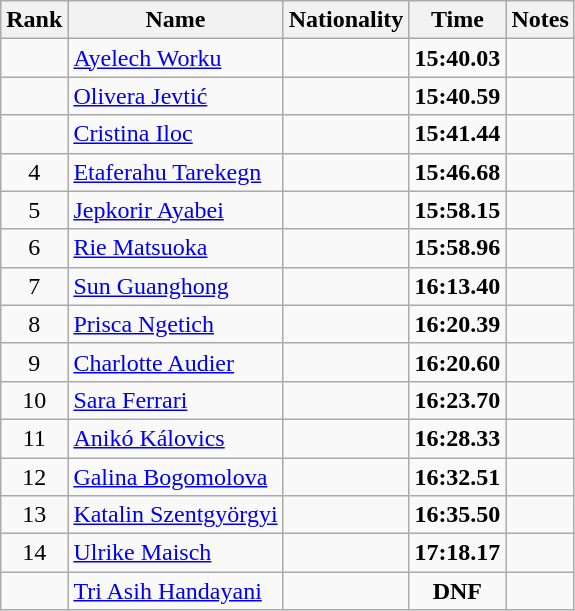<table class="wikitable sortable" style="text-align:center">
<tr>
<th>Rank</th>
<th>Name</th>
<th>Nationality</th>
<th>Time</th>
<th>Notes</th>
</tr>
<tr>
<td></td>
<td align=left><a href='#'>Ayelech Worku</a></td>
<td align=left></td>
<td><strong>15:40.03</strong></td>
<td></td>
</tr>
<tr>
<td></td>
<td align=left><a href='#'>Olivera Jevtić</a></td>
<td align=left></td>
<td><strong>15:40.59</strong></td>
<td></td>
</tr>
<tr>
<td></td>
<td align=left><a href='#'>Cristina Iloc</a></td>
<td align=left></td>
<td><strong>15:41.44</strong></td>
<td></td>
</tr>
<tr>
<td>4</td>
<td align=left><a href='#'>Etaferahu Tarekegn</a></td>
<td align=left></td>
<td><strong>15:46.68</strong></td>
<td></td>
</tr>
<tr>
<td>5</td>
<td align=left><a href='#'>Jepkorir Ayabei</a></td>
<td align=left></td>
<td><strong>15:58.15</strong></td>
<td></td>
</tr>
<tr>
<td>6</td>
<td align=left><a href='#'>Rie Matsuoka</a></td>
<td align=left></td>
<td><strong>15:58.96</strong></td>
<td></td>
</tr>
<tr>
<td>7</td>
<td align=left><a href='#'>Sun Guanghong</a></td>
<td align=left></td>
<td><strong>16:13.40</strong></td>
<td></td>
</tr>
<tr>
<td>8</td>
<td align=left><a href='#'>Prisca Ngetich</a></td>
<td align=left></td>
<td><strong>16:20.39</strong></td>
<td></td>
</tr>
<tr>
<td>9</td>
<td align=left><a href='#'>Charlotte Audier</a></td>
<td align=left></td>
<td><strong>16:20.60</strong></td>
<td></td>
</tr>
<tr>
<td>10</td>
<td align=left><a href='#'>Sara Ferrari</a></td>
<td align=left></td>
<td><strong>16:23.70</strong></td>
<td></td>
</tr>
<tr>
<td>11</td>
<td align=left><a href='#'>Anikó Kálovics</a></td>
<td align=left></td>
<td><strong>16:28.33</strong></td>
<td></td>
</tr>
<tr>
<td>12</td>
<td align=left><a href='#'>Galina Bogomolova</a></td>
<td align=left></td>
<td><strong>16:32.51</strong></td>
<td></td>
</tr>
<tr>
<td>13</td>
<td align=left><a href='#'>Katalin Szentgyörgyi</a></td>
<td align=left></td>
<td><strong>16:35.50</strong></td>
<td></td>
</tr>
<tr>
<td>14</td>
<td align=left><a href='#'>Ulrike Maisch</a></td>
<td align=left></td>
<td><strong>17:18.17</strong></td>
<td></td>
</tr>
<tr>
<td></td>
<td align=left><a href='#'>Tri Asih Handayani</a></td>
<td align=left></td>
<td><strong>DNF</strong></td>
<td></td>
</tr>
</table>
